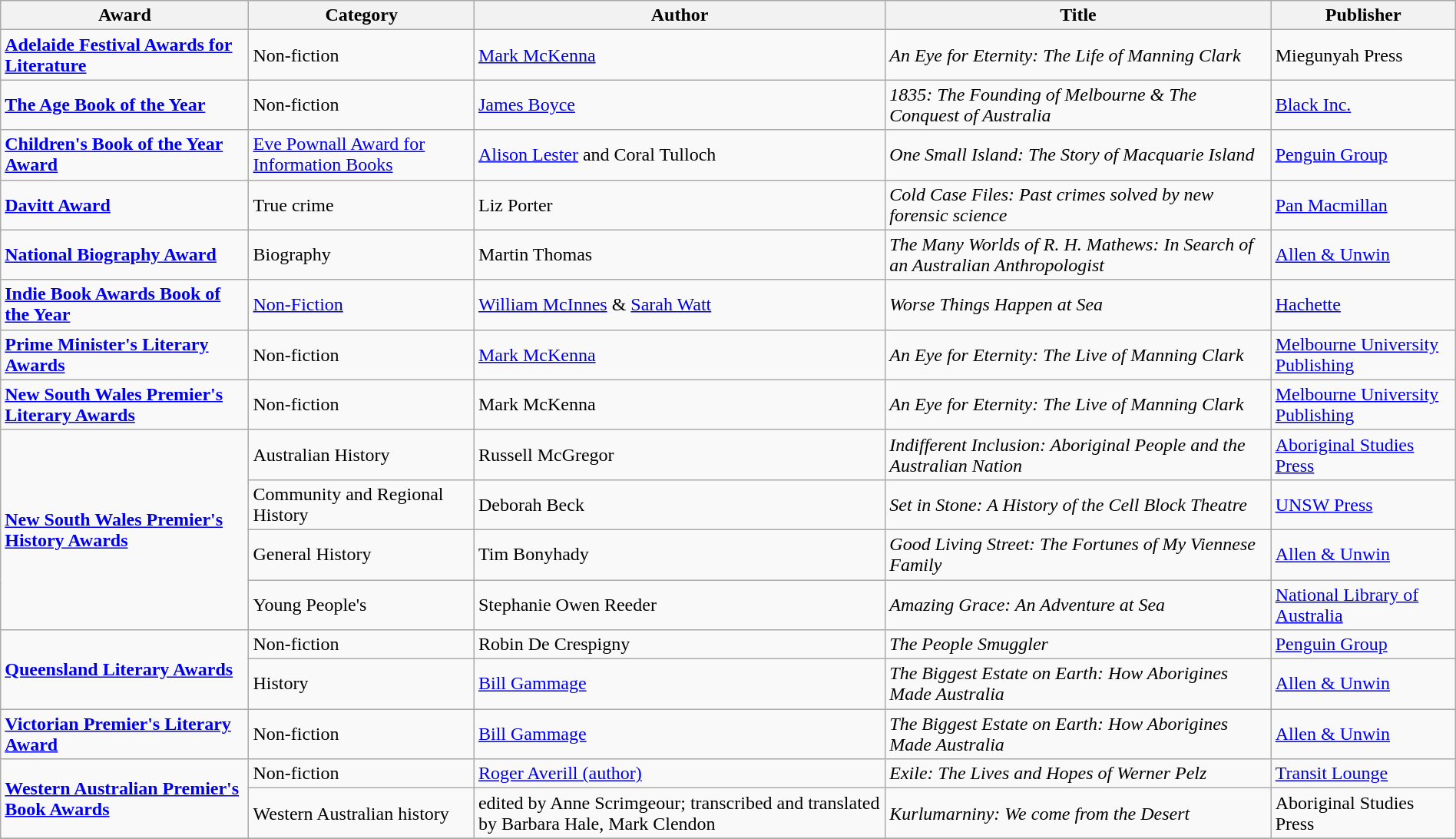<table class="wikitable" width=100%>
<tr>
<th>Award</th>
<th>Category</th>
<th>Author</th>
<th>Title</th>
<th>Publisher</th>
</tr>
<tr>
<td><strong><a href='#'>Adelaide Festival Awards for Literature</a></strong></td>
<td>Non-fiction</td>
<td><a href='#'>Mark McKenna</a></td>
<td><em>An Eye for Eternity: The Life of Manning Clark</em></td>
<td>Miegunyah Press</td>
</tr>
<tr>
<td><strong><a href='#'>The Age Book of the Year</a></strong></td>
<td>Non-fiction</td>
<td><a href='#'>James Boyce</a></td>
<td><em>1835: The Founding of Melbourne & The Conquest of Australia</em></td>
<td><a href='#'>Black Inc.</a></td>
</tr>
<tr>
<td><strong><a href='#'>Children's Book of the Year Award</a></strong></td>
<td><a href='#'>Eve Pownall Award for Information Books</a></td>
<td><a href='#'>Alison Lester</a> and Coral Tulloch</td>
<td><em>One Small Island: The Story of Macquarie Island</em></td>
<td><a href='#'>Penguin Group</a></td>
</tr>
<tr>
<td><strong><a href='#'>Davitt Award</a></strong></td>
<td>True crime</td>
<td>Liz Porter</td>
<td><em>Cold Case Files: Past crimes solved by new forensic science</em></td>
<td><a href='#'>Pan Macmillan</a></td>
</tr>
<tr>
<td><strong><a href='#'>National Biography Award</a></strong></td>
<td>Biography</td>
<td>Martin Thomas</td>
<td><em>The Many Worlds of R. H. Mathews: In Search of an Australian Anthropologist</em></td>
<td><a href='#'>Allen & Unwin</a></td>
</tr>
<tr>
<td><strong><a href='#'>Indie Book Awards Book of the Year</a></strong></td>
<td><a href='#'>Non-Fiction</a></td>
<td><a href='#'>William McInnes</a> & <a href='#'>Sarah Watt</a></td>
<td><em>Worse Things Happen at Sea</em></td>
<td><a href='#'>Hachette</a></td>
</tr>
<tr>
<td><strong><a href='#'>Prime Minister's Literary Awards</a></strong></td>
<td>Non-fiction</td>
<td><a href='#'>Mark McKenna</a></td>
<td><em>An Eye for Eternity: The Live of Manning Clark</em></td>
<td><a href='#'>Melbourne University Publishing</a></td>
</tr>
<tr>
<td><strong><a href='#'>New South Wales Premier's Literary Awards</a></strong></td>
<td>Non-fiction</td>
<td>Mark McKenna</td>
<td><em>An Eye for Eternity: The Live of Manning Clark</em></td>
<td><a href='#'>Melbourne University Publishing</a></td>
</tr>
<tr>
<td rowspan=4><strong><a href='#'>New South Wales Premier's History Awards</a></strong></td>
<td>Australian History</td>
<td>Russell McGregor</td>
<td><em>Indifferent Inclusion: Aboriginal People and the Australian Nation</em></td>
<td><a href='#'>Aboriginal Studies Press</a></td>
</tr>
<tr>
<td>Community and Regional History</td>
<td>Deborah Beck</td>
<td><em>Set in Stone: A History of the Cell Block Theatre</em></td>
<td><a href='#'>UNSW Press</a></td>
</tr>
<tr>
<td>General History</td>
<td>Tim Bonyhady</td>
<td><em>Good Living Street: The Fortunes of My Viennese Family</em></td>
<td><a href='#'>Allen & Unwin</a></td>
</tr>
<tr>
<td>Young People's</td>
<td>Stephanie Owen Reeder</td>
<td><em>Amazing Grace: An Adventure at Sea</em></td>
<td><a href='#'>National Library of Australia</a></td>
</tr>
<tr>
<td rowspan=2><strong><a href='#'>Queensland Literary Awards</a></strong></td>
<td>Non-fiction</td>
<td>Robin De Crespigny</td>
<td><em>The People Smuggler</em></td>
<td><a href='#'>Penguin Group</a></td>
</tr>
<tr>
<td>History</td>
<td><a href='#'>Bill Gammage</a></td>
<td><em>The Biggest Estate on Earth: How Aborigines Made Australia</em></td>
<td><a href='#'>Allen & Unwin</a></td>
</tr>
<tr>
<td><strong><a href='#'>Victorian Premier's Literary Award</a></strong></td>
<td>Non-fiction</td>
<td><a href='#'>Bill Gammage</a></td>
<td><em>The Biggest Estate on Earth: How Aborigines Made Australia</em></td>
<td><a href='#'>Allen & Unwin</a></td>
</tr>
<tr>
<td rowspan=2><strong><a href='#'>Western Australian Premier's Book Awards</a></strong></td>
<td>Non-fiction</td>
<td><a href='#'>Roger Averill (author)</a></td>
<td><em>Exile: The Lives and Hopes of Werner Pelz</em></td>
<td><a href='#'>Transit Lounge</a></td>
</tr>
<tr>
<td>Western Australian history</td>
<td>edited by Anne Scrimgeour; transcribed and translated by Barbara Hale, Mark Clendon</td>
<td><em>Kurlumarniny: We come from the Desert</em></td>
<td>Aboriginal Studies Press</td>
</tr>
<tr>
</tr>
</table>
